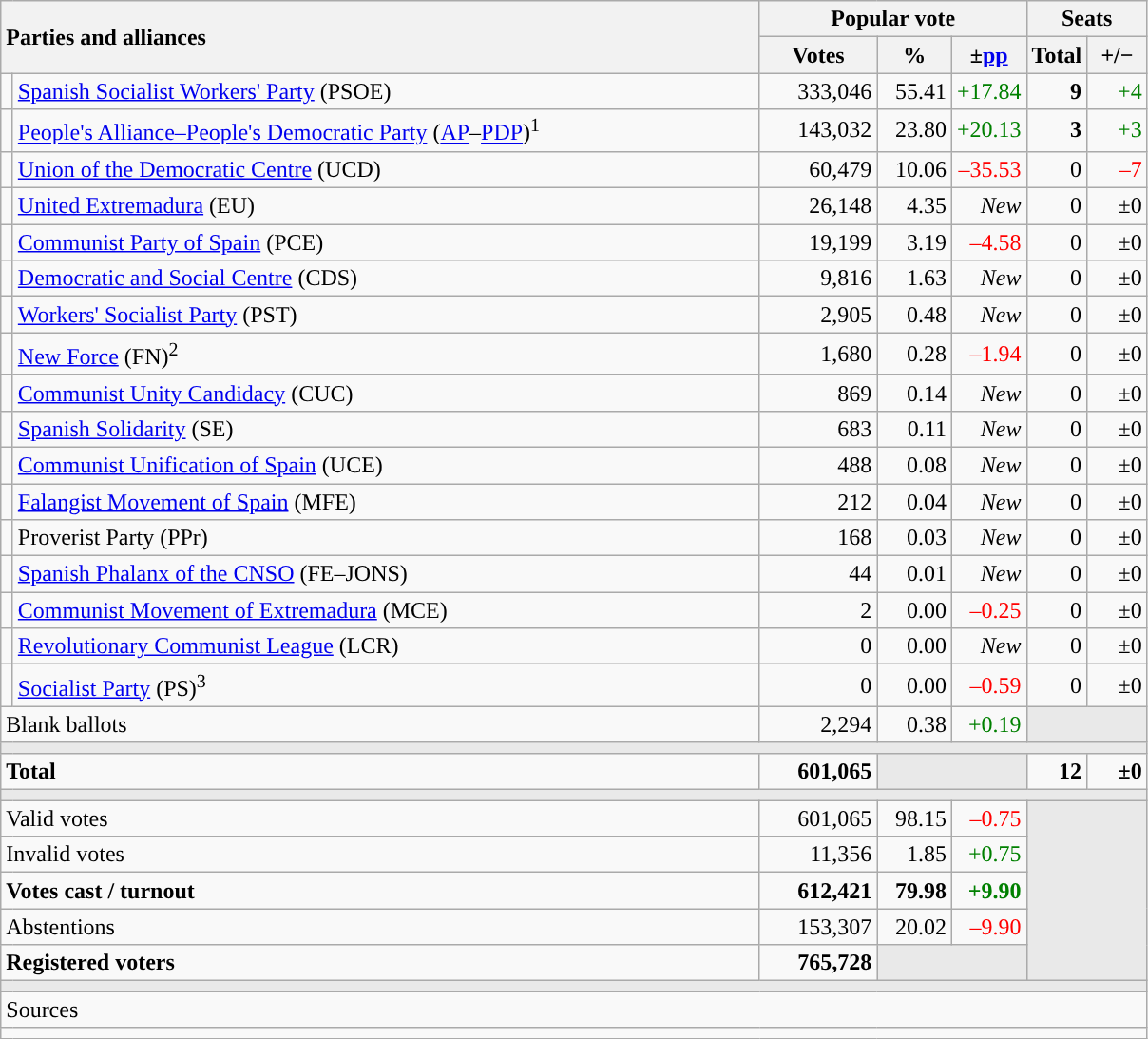<table class="wikitable" style="text-align:right;">
<tr>
<th style="text-align:left;" rowspan="2" colspan="2" width="525">Parties and alliances</th>
<th colspan="3">Popular vote</th>
<th colspan="2">Seats</th>
</tr>
<tr>
<th width="75">Votes</th>
<th width="45">%</th>
<th width="45">±<a href='#'>pp</a></th>
<th width="35">Total</th>
<th width="35">+/−</th>
</tr>
<tr>
<td width="1" style="color:inherit;background:"></td>
<td align="left"><a href='#'>Spanish Socialist Workers' Party</a> (PSOE)</td>
<td>333,046</td>
<td>55.41</td>
<td style="color:green;">+17.84</td>
<td><strong>9</strong></td>
<td style="color:green;">+4</td>
</tr>
<tr>
<td style="color:inherit;background:"></td>
<td align="left"><a href='#'>People's Alliance–People's Democratic Party</a> (<a href='#'>AP</a>–<a href='#'>PDP</a>)<sup>1</sup></td>
<td>143,032</td>
<td>23.80</td>
<td style="color:green;">+20.13</td>
<td><strong>3</strong></td>
<td style="color:green;">+3</td>
</tr>
<tr>
<td style="color:inherit;background:"></td>
<td align="left"><a href='#'>Union of the Democratic Centre</a> (UCD)</td>
<td>60,479</td>
<td>10.06</td>
<td style="color:red;">–35.53</td>
<td>0</td>
<td style="color:red;">–7</td>
</tr>
<tr>
<td style="color:inherit;background:"></td>
<td align="left"><a href='#'>United Extremadura</a> (EU)</td>
<td>26,148</td>
<td>4.35</td>
<td><em>New</em></td>
<td>0</td>
<td>±0</td>
</tr>
<tr>
<td style="color:inherit;background:"></td>
<td align="left"><a href='#'>Communist Party of Spain</a> (PCE)</td>
<td>19,199</td>
<td>3.19</td>
<td style="color:red;">–4.58</td>
<td>0</td>
<td>±0</td>
</tr>
<tr>
<td style="color:inherit;background:"></td>
<td align="left"><a href='#'>Democratic and Social Centre</a> (CDS)</td>
<td>9,816</td>
<td>1.63</td>
<td><em>New</em></td>
<td>0</td>
<td>±0</td>
</tr>
<tr>
<td style="color:inherit;background:"></td>
<td align="left"><a href='#'>Workers' Socialist Party</a> (PST)</td>
<td>2,905</td>
<td>0.48</td>
<td><em>New</em></td>
<td>0</td>
<td>±0</td>
</tr>
<tr>
<td style="color:inherit;background:"></td>
<td align="left"><a href='#'>New Force</a> (FN)<sup>2</sup></td>
<td>1,680</td>
<td>0.28</td>
<td style="color:red;">–1.94</td>
<td>0</td>
<td>±0</td>
</tr>
<tr>
<td style="color:inherit;background:"></td>
<td align="left"><a href='#'>Communist Unity Candidacy</a> (CUC)</td>
<td>869</td>
<td>0.14</td>
<td><em>New</em></td>
<td>0</td>
<td>±0</td>
</tr>
<tr>
<td style="color:inherit;background:"></td>
<td align="left"><a href='#'>Spanish Solidarity</a> (SE)</td>
<td>683</td>
<td>0.11</td>
<td><em>New</em></td>
<td>0</td>
<td>±0</td>
</tr>
<tr>
<td style="color:inherit;background:"></td>
<td align="left"><a href='#'>Communist Unification of Spain</a> (UCE)</td>
<td>488</td>
<td>0.08</td>
<td><em>New</em></td>
<td>0</td>
<td>±0</td>
</tr>
<tr>
<td style="color:inherit;background:"></td>
<td align="left"><a href='#'>Falangist Movement of Spain</a> (MFE)</td>
<td>212</td>
<td>0.04</td>
<td><em>New</em></td>
<td>0</td>
<td>±0</td>
</tr>
<tr>
<td style="color:inherit;background:"></td>
<td align="left">Proverist Party (PPr)</td>
<td>168</td>
<td>0.03</td>
<td><em>New</em></td>
<td>0</td>
<td>±0</td>
</tr>
<tr>
<td style="color:inherit;background:"></td>
<td align="left"><a href='#'>Spanish Phalanx of the CNSO</a> (FE–JONS)</td>
<td>44</td>
<td>0.01</td>
<td><em>New</em></td>
<td>0</td>
<td>±0</td>
</tr>
<tr>
<td style="color:inherit;background:"></td>
<td align="left"><a href='#'>Communist Movement of Extremadura</a> (MCE)</td>
<td>2</td>
<td>0.00</td>
<td style="color:red;">–0.25</td>
<td>0</td>
<td>±0</td>
</tr>
<tr>
<td style="color:inherit;background:"></td>
<td align="left"><a href='#'>Revolutionary Communist League</a> (LCR)</td>
<td>0</td>
<td>0.00</td>
<td><em>New</em></td>
<td>0</td>
<td>±0</td>
</tr>
<tr>
<td style="color:inherit;background:"></td>
<td align="left"><a href='#'>Socialist Party</a> (PS)<sup>3</sup></td>
<td>0</td>
<td>0.00</td>
<td style="color:red;">–0.59</td>
<td>0</td>
<td>±0</td>
</tr>
<tr>
<td align="left" colspan="2">Blank ballots</td>
<td>2,294</td>
<td>0.38</td>
<td style="color:green;">+0.19</td>
<td bgcolor="#E9E9E9" colspan="2"></td>
</tr>
<tr>
<td colspan="7" bgcolor="#E9E9E9"></td>
</tr>
<tr style="font-weight:bold;">
<td align="left" colspan="2">Total</td>
<td>601,065</td>
<td bgcolor="#E9E9E9" colspan="2"></td>
<td>12</td>
<td>±0</td>
</tr>
<tr>
<td colspan="7" bgcolor="#E9E9E9"></td>
</tr>
<tr>
<td align="left" colspan="2">Valid votes</td>
<td>601,065</td>
<td>98.15</td>
<td style="color:red;">–0.75</td>
<td bgcolor="#E9E9E9" colspan="2" rowspan="5"></td>
</tr>
<tr>
<td align="left" colspan="2">Invalid votes</td>
<td>11,356</td>
<td>1.85</td>
<td style="color:green;">+0.75</td>
</tr>
<tr style="font-weight:bold;">
<td align="left" colspan="2">Votes cast / turnout</td>
<td>612,421</td>
<td>79.98</td>
<td style="color:green;">+9.90</td>
</tr>
<tr>
<td align="left" colspan="2">Abstentions</td>
<td>153,307</td>
<td>20.02</td>
<td style="color:red;">–9.90</td>
</tr>
<tr style="font-weight:bold;">
<td align="left" colspan="2">Registered voters</td>
<td>765,728</td>
<td bgcolor="#E9E9E9" colspan="2"></td>
</tr>
<tr>
<td colspan="7" bgcolor="#E9E9E9"></td>
</tr>
<tr>
<td align="left" colspan="7">Sources</td>
</tr>
<tr>
<td colspan="7" style="text-align:left; max-width:790px;"></td>
</tr>
</table>
